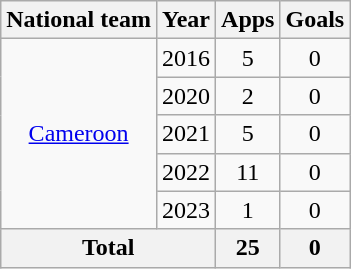<table class="wikitable" style="text-align:center">
<tr>
<th>National team</th>
<th>Year</th>
<th>Apps</th>
<th>Goals</th>
</tr>
<tr>
<td rowspan="5"><a href='#'>Cameroon</a></td>
<td>2016</td>
<td>5</td>
<td>0</td>
</tr>
<tr>
<td>2020</td>
<td>2</td>
<td>0</td>
</tr>
<tr>
<td>2021</td>
<td>5</td>
<td>0</td>
</tr>
<tr>
<td>2022</td>
<td>11</td>
<td>0</td>
</tr>
<tr>
<td>2023</td>
<td>1</td>
<td>0</td>
</tr>
<tr>
<th colspan="2">Total</th>
<th>25</th>
<th>0</th>
</tr>
</table>
